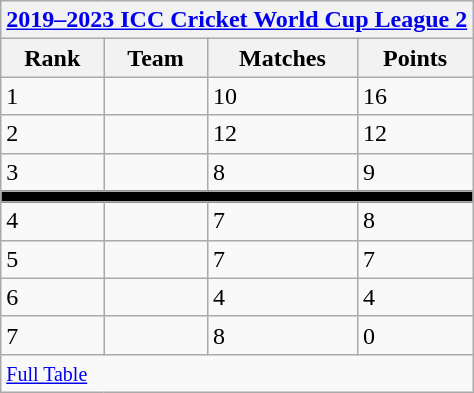<table class="wikitable" style="white-space: nowrap;" style="text-align:center">
<tr>
<th colspan="4"><a href='#'>2019–2023 ICC Cricket World Cup League 2</a></th>
</tr>
<tr>
<th>Rank</th>
<th>Team</th>
<th>Matches</th>
<th>Points</th>
</tr>
<tr>
<td>1</td>
<td style="text-align:left"></td>
<td>10</td>
<td>16</td>
</tr>
<tr>
<td>2</td>
<td style="text-align:left"></td>
<td>12</td>
<td>12</td>
</tr>
<tr>
<td>3</td>
<td style="text-align:left"></td>
<td>8</td>
<td>9</td>
</tr>
<tr>
<td colspan="4" style="background-color:#000"></td>
</tr>
<tr>
<td>4</td>
<td style="text-align:left"></td>
<td>7</td>
<td>8</td>
</tr>
<tr>
<td>5</td>
<td style="text-align:left"></td>
<td>7</td>
<td>7</td>
</tr>
<tr>
<td>6</td>
<td style="text-align:left"></td>
<td>4</td>
<td>4</td>
</tr>
<tr>
<td>7</td>
<td style="text-align:left"></td>
<td>8</td>
<td>0</td>
</tr>
<tr>
<td colspan="4"><small><a href='#'>Full Table</a></small></td>
</tr>
</table>
